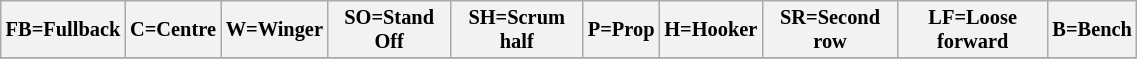<table class="wikitable" style="font-size:85%;" width="60%">
<tr>
<th>FB=Fullback</th>
<th>C=Centre</th>
<th>W=Winger</th>
<th>SO=Stand Off</th>
<th>SH=Scrum half</th>
<th>P=Prop</th>
<th>H=Hooker</th>
<th>SR=Second row</th>
<th>LF=Loose forward</th>
<th>B=Bench</th>
</tr>
<tr>
</tr>
</table>
